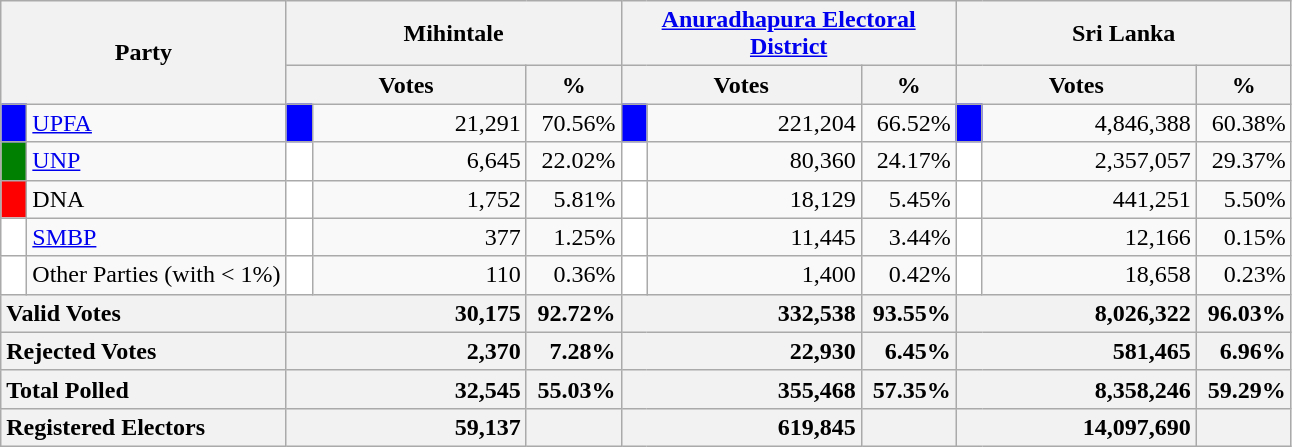<table class="wikitable">
<tr>
<th colspan="2" width="144px"rowspan="2">Party</th>
<th colspan="3" width="216px">Mihintale</th>
<th colspan="3" width="216px"><a href='#'>Anuradhapura Electoral District</a></th>
<th colspan="3" width="216px">Sri Lanka</th>
</tr>
<tr>
<th colspan="2" width="144px">Votes</th>
<th>%</th>
<th colspan="2" width="144px">Votes</th>
<th>%</th>
<th colspan="2" width="144px">Votes</th>
<th>%</th>
</tr>
<tr>
<td style="background-color:blue;" width="10px"></td>
<td style="text-align:left;"><a href='#'>UPFA</a></td>
<td style="background-color:blue;" width="10px"></td>
<td style="text-align:right;">21,291</td>
<td style="text-align:right;">70.56%</td>
<td style="background-color:blue;" width="10px"></td>
<td style="text-align:right;">221,204</td>
<td style="text-align:right;">66.52%</td>
<td style="background-color:blue;" width="10px"></td>
<td style="text-align:right;">4,846,388</td>
<td style="text-align:right;">60.38%</td>
</tr>
<tr>
<td style="background-color:green;" width="10px"></td>
<td style="text-align:left;"><a href='#'>UNP</a></td>
<td style="background-color:white;" width="10px"></td>
<td style="text-align:right;">6,645</td>
<td style="text-align:right;">22.02%</td>
<td style="background-color:white;" width="10px"></td>
<td style="text-align:right;">80,360</td>
<td style="text-align:right;">24.17%</td>
<td style="background-color:white;" width="10px"></td>
<td style="text-align:right;">2,357,057</td>
<td style="text-align:right;">29.37%</td>
</tr>
<tr>
<td style="background-color:red;" width="10px"></td>
<td style="text-align:left;">DNA</td>
<td style="background-color:white;" width="10px"></td>
<td style="text-align:right;">1,752</td>
<td style="text-align:right;">5.81%</td>
<td style="background-color:white;" width="10px"></td>
<td style="text-align:right;">18,129</td>
<td style="text-align:right;">5.45%</td>
<td style="background-color:white;" width="10px"></td>
<td style="text-align:right;">441,251</td>
<td style="text-align:right;">5.50%</td>
</tr>
<tr>
<td style="background-color:white;" width="10px"></td>
<td style="text-align:left;"><a href='#'>SMBP</a></td>
<td style="background-color:white;" width="10px"></td>
<td style="text-align:right;">377</td>
<td style="text-align:right;">1.25%</td>
<td style="background-color:white;" width="10px"></td>
<td style="text-align:right;">11,445</td>
<td style="text-align:right;">3.44%</td>
<td style="background-color:white;" width="10px"></td>
<td style="text-align:right;">12,166</td>
<td style="text-align:right;">0.15%</td>
</tr>
<tr>
<td style="background-color:white;" width="10px"></td>
<td style="text-align:left;">Other Parties (with < 1%)</td>
<td style="background-color:white;" width="10px"></td>
<td style="text-align:right;">110</td>
<td style="text-align:right;">0.36%</td>
<td style="background-color:white;" width="10px"></td>
<td style="text-align:right;">1,400</td>
<td style="text-align:right;">0.42%</td>
<td style="background-color:white;" width="10px"></td>
<td style="text-align:right;">18,658</td>
<td style="text-align:right;">0.23%</td>
</tr>
<tr>
<th colspan="2" width="144px"style="text-align:left;">Valid Votes</th>
<th style="text-align:right;"colspan="2" width="144px">30,175</th>
<th style="text-align:right;">92.72%</th>
<th style="text-align:right;"colspan="2" width="144px">332,538</th>
<th style="text-align:right;">93.55%</th>
<th style="text-align:right;"colspan="2" width="144px">8,026,322</th>
<th style="text-align:right;">96.03%</th>
</tr>
<tr>
<th colspan="2" width="144px"style="text-align:left;">Rejected Votes</th>
<th style="text-align:right;"colspan="2" width="144px">2,370</th>
<th style="text-align:right;">7.28%</th>
<th style="text-align:right;"colspan="2" width="144px">22,930</th>
<th style="text-align:right;">6.45%</th>
<th style="text-align:right;"colspan="2" width="144px">581,465</th>
<th style="text-align:right;">6.96%</th>
</tr>
<tr>
<th colspan="2" width="144px"style="text-align:left;">Total Polled</th>
<th style="text-align:right;"colspan="2" width="144px">32,545</th>
<th style="text-align:right;">55.03%</th>
<th style="text-align:right;"colspan="2" width="144px">355,468</th>
<th style="text-align:right;">57.35%</th>
<th style="text-align:right;"colspan="2" width="144px">8,358,246</th>
<th style="text-align:right;">59.29%</th>
</tr>
<tr>
<th colspan="2" width="144px"style="text-align:left;">Registered Electors</th>
<th style="text-align:right;"colspan="2" width="144px">59,137</th>
<th></th>
<th style="text-align:right;"colspan="2" width="144px">619,845</th>
<th></th>
<th style="text-align:right;"colspan="2" width="144px">14,097,690</th>
<th></th>
</tr>
</table>
